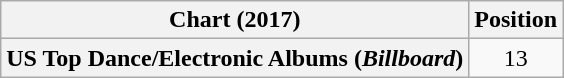<table class="wikitable plainrowheaders" style="text-align:center">
<tr>
<th scope="col">Chart (2017)</th>
<th scope="col">Position</th>
</tr>
<tr>
<th scope="row">US Top Dance/Electronic Albums (<em>Billboard</em>)</th>
<td>13</td>
</tr>
</table>
